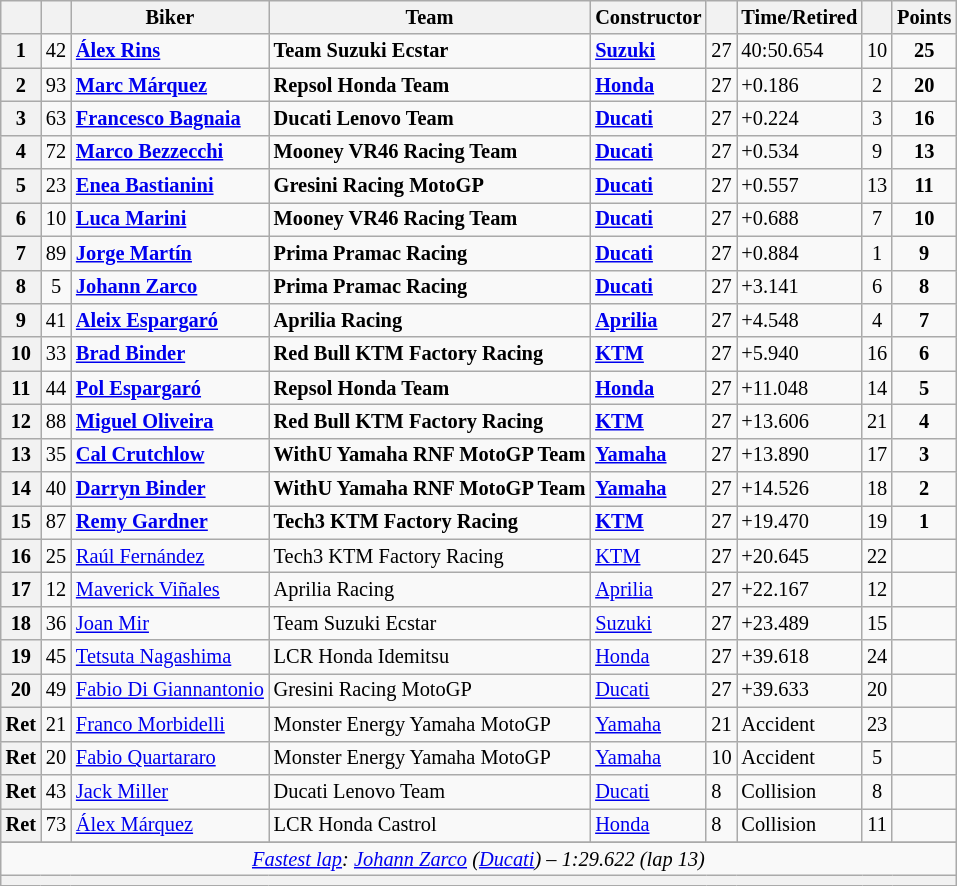<table class="wikitable sortable" style="font-size: 85%;">
<tr>
<th scope="col"></th>
<th scope="col"></th>
<th scope="col">Biker</th>
<th scope="col">Team</th>
<th scope="col">Constructor</th>
<th scope="col" class="unsortable"></th>
<th scope="col" class="unsortable">Time/Retired</th>
<th scope="col"></th>
<th scope="col">Points</th>
</tr>
<tr>
<th scope="row">1</th>
<td align="center">42</td>
<td> <strong><a href='#'>Álex Rins</a></strong></td>
<td><strong>Team Suzuki Ecstar</strong></td>
<td><strong><a href='#'>Suzuki</a></strong></td>
<td>27</td>
<td>40:50.654</td>
<td align="center">10</td>
<td align="center"><strong>25</strong></td>
</tr>
<tr>
<th scope="row">2</th>
<td align="center">93</td>
<td> <strong><a href='#'>Marc Márquez</a></strong></td>
<td><strong>Repsol Honda Team</strong></td>
<td><strong><a href='#'>Honda</a></strong></td>
<td>27</td>
<td>+0.186</td>
<td align="center">2</td>
<td align="center"><strong>20</strong></td>
</tr>
<tr>
<th scope="row">3</th>
<td align="center">63</td>
<td> <strong><a href='#'>Francesco Bagnaia</a></strong></td>
<td><strong>Ducati Lenovo Team</strong></td>
<td><strong><a href='#'>Ducati</a></strong></td>
<td>27</td>
<td>+0.224</td>
<td align="center">3</td>
<td align="center"><strong>16</strong></td>
</tr>
<tr>
<th scope="row">4</th>
<td align="center">72</td>
<td> <strong><a href='#'>Marco Bezzecchi</a></strong></td>
<td><strong>Mooney VR46 Racing Team</strong></td>
<td><strong><a href='#'>Ducati</a></strong></td>
<td>27</td>
<td>+0.534</td>
<td align="center">9</td>
<td align="center"><strong>13</strong></td>
</tr>
<tr>
<th scope="row">5</th>
<td align="center">23</td>
<td> <strong><a href='#'>Enea Bastianini</a></strong></td>
<td><strong>Gresini Racing MotoGP</strong></td>
<td><strong><a href='#'>Ducati</a></strong></td>
<td>27</td>
<td>+0.557</td>
<td align="center">13</td>
<td align="center"><strong>11</strong></td>
</tr>
<tr>
<th scope="row">6</th>
<td align="center">10</td>
<td> <strong><a href='#'>Luca Marini</a></strong></td>
<td><strong>Mooney VR46 Racing Team</strong></td>
<td><strong><a href='#'>Ducati</a></strong></td>
<td>27</td>
<td>+0.688</td>
<td align="center">7</td>
<td align="center"><strong>10</strong></td>
</tr>
<tr>
<th scope="row">7</th>
<td align="center">89</td>
<td> <strong><a href='#'>Jorge Martín</a></strong></td>
<td><strong>Prima Pramac Racing</strong></td>
<td><strong><a href='#'>Ducati</a></strong></td>
<td>27</td>
<td>+0.884</td>
<td align="center">1</td>
<td align="center"><strong>9</strong></td>
</tr>
<tr>
<th scope="row">8</th>
<td align="center">5</td>
<td> <strong><a href='#'>Johann Zarco</a></strong></td>
<td><strong>Prima Pramac Racing</strong></td>
<td><strong><a href='#'>Ducati</a></strong></td>
<td>27</td>
<td>+3.141</td>
<td align="center">6</td>
<td align="center"><strong>8</strong></td>
</tr>
<tr>
<th scope="row">9</th>
<td align="center">41</td>
<td> <strong><a href='#'>Aleix Espargaró</a></strong></td>
<td><strong>Aprilia Racing</strong></td>
<td><strong><a href='#'>Aprilia</a></strong></td>
<td>27</td>
<td>+4.548</td>
<td align="center">4</td>
<td align="center"><strong>7</strong></td>
</tr>
<tr>
<th scope="row">10</th>
<td align="center">33</td>
<td> <strong><a href='#'>Brad Binder</a></strong></td>
<td><strong>Red Bull KTM Factory Racing</strong></td>
<td><strong><a href='#'>KTM</a></strong></td>
<td>27</td>
<td>+5.940</td>
<td align="center">16</td>
<td align="center"><strong>6</strong></td>
</tr>
<tr>
<th scope="row">11</th>
<td align="center">44</td>
<td> <strong><a href='#'>Pol Espargaró</a></strong></td>
<td><strong>Repsol Honda Team</strong></td>
<td><strong><a href='#'>Honda</a></strong></td>
<td>27</td>
<td>+11.048</td>
<td align="center">14</td>
<td align="center"><strong>5</strong></td>
</tr>
<tr>
<th scope="row">12</th>
<td align="center">88</td>
<td> <strong><a href='#'>Miguel Oliveira</a></strong></td>
<td><strong>Red Bull KTM Factory Racing</strong></td>
<td><strong><a href='#'>KTM</a></strong></td>
<td>27</td>
<td>+13.606</td>
<td align="center">21</td>
<td align="center"><strong>4</strong></td>
</tr>
<tr>
<th scope="row">13</th>
<td align="center">35</td>
<td> <strong><a href='#'>Cal Crutchlow</a></strong></td>
<td><strong>WithU Yamaha RNF MotoGP Team</strong></td>
<td><strong><a href='#'>Yamaha</a></strong></td>
<td>27</td>
<td>+13.890</td>
<td align="center">17</td>
<td align="center"><strong>3</strong></td>
</tr>
<tr>
<th scope="row">14</th>
<td align="center">40</td>
<td> <strong><a href='#'>Darryn Binder</a></strong></td>
<td><strong>WithU Yamaha RNF MotoGP Team</strong></td>
<td><strong><a href='#'>Yamaha</a></strong></td>
<td>27</td>
<td>+14.526</td>
<td align="center">18</td>
<td align="center"><strong>2</strong></td>
</tr>
<tr>
<th scope="row">15</th>
<td align="center">87</td>
<td> <strong><a href='#'>Remy Gardner</a></strong></td>
<td><strong>Tech3 KTM Factory Racing</strong></td>
<td><strong><a href='#'>KTM</a></strong></td>
<td>27</td>
<td>+19.470</td>
<td align="center">19</td>
<td align="center"><strong>1</strong></td>
</tr>
<tr>
<th scope="row">16</th>
<td align="center">25</td>
<td> <a href='#'>Raúl Fernández</a></td>
<td>Tech3 KTM Factory Racing</td>
<td><a href='#'>KTM</a></td>
<td>27</td>
<td>+20.645</td>
<td align="center">22</td>
<td></td>
</tr>
<tr>
<th scope="row">17</th>
<td align="center">12</td>
<td> <a href='#'>Maverick Viñales</a></td>
<td>Aprilia Racing</td>
<td><a href='#'>Aprilia</a></td>
<td>27</td>
<td>+22.167</td>
<td align="center">12</td>
<td></td>
</tr>
<tr>
<th scope="row">18</th>
<td align="center">36</td>
<td> <a href='#'>Joan Mir</a></td>
<td>Team Suzuki Ecstar</td>
<td><a href='#'>Suzuki</a></td>
<td>27</td>
<td>+23.489</td>
<td align="center">15</td>
<td></td>
</tr>
<tr>
<th scope="row">19</th>
<td align="center">45</td>
<td> <a href='#'>Tetsuta Nagashima</a></td>
<td>LCR Honda Idemitsu</td>
<td><a href='#'>Honda</a></td>
<td>27</td>
<td>+39.618</td>
<td align="center">24</td>
<td></td>
</tr>
<tr>
<th scope="row">20</th>
<td align="center">49</td>
<td> <a href='#'>Fabio Di Giannantonio</a></td>
<td>Gresini Racing MotoGP</td>
<td><a href='#'>Ducati</a></td>
<td>27</td>
<td>+39.633</td>
<td align="center">20</td>
<td></td>
</tr>
<tr>
<th scope="row">Ret</th>
<td align="center">21</td>
<td> <a href='#'>Franco Morbidelli</a></td>
<td>Monster Energy Yamaha MotoGP</td>
<td><a href='#'>Yamaha</a></td>
<td>21</td>
<td>Accident</td>
<td align="center">23</td>
<td></td>
</tr>
<tr>
<th scope="row">Ret</th>
<td align="center">20</td>
<td> <a href='#'>Fabio Quartararo</a></td>
<td>Monster Energy Yamaha MotoGP</td>
<td><a href='#'>Yamaha</a></td>
<td>10</td>
<td>Accident</td>
<td align="center">5</td>
<td></td>
</tr>
<tr>
<th scope="row">Ret</th>
<td align="center">43</td>
<td> <a href='#'>Jack Miller</a></td>
<td>Ducati Lenovo Team</td>
<td><a href='#'>Ducati</a></td>
<td>8</td>
<td>Collision</td>
<td align="center">8</td>
<td></td>
</tr>
<tr>
<th scope="row">Ret</th>
<td align="center">73</td>
<td> <a href='#'>Álex Márquez</a></td>
<td>LCR Honda Castrol</td>
<td><a href='#'>Honda</a></td>
<td>8</td>
<td>Collision</td>
<td align="center">11</td>
<td></td>
</tr>
<tr>
</tr>
<tr class="sortbottom">
<td colspan="9" style="text-align:center"><em><a href='#'>Fastest lap</a>:  <a href='#'>Johann Zarco</a> (<a href='#'>Ducati</a>) – 1:29.622 (lap 13)</em></td>
</tr>
<tr>
<th colspan=9></th>
</tr>
</table>
